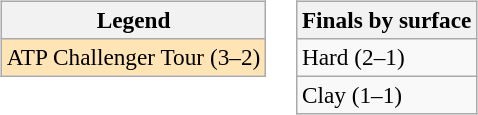<table>
<tr valign=top>
<td><br><table class="wikitable" style=font-size:97%>
<tr>
<th>Legend</th>
</tr>
<tr style="background:moccasin;">
<td>ATP Challenger Tour (3–2)</td>
</tr>
</table>
</td>
<td><br><table class="wikitable" style=font-size:97%>
<tr>
<th>Finals by surface</th>
</tr>
<tr>
<td>Hard (2–1)</td>
</tr>
<tr>
<td>Clay (1–1)</td>
</tr>
</table>
</td>
</tr>
</table>
